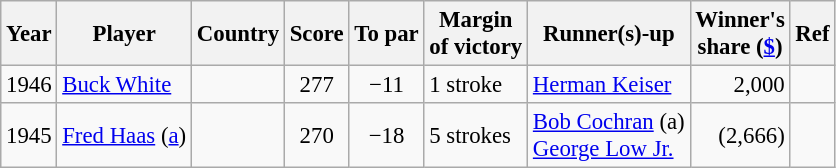<table class="wikitable" style="font-size:95%">
<tr>
<th>Year</th>
<th>Player</th>
<th>Country</th>
<th>Score</th>
<th>To par</th>
<th>Margin<br>of victory</th>
<th>Runner(s)-up</th>
<th>Winner's<br>share (<a href='#'>$</a>)</th>
<th>Ref</th>
</tr>
<tr>
<td>1946</td>
<td><a href='#'>Buck White</a></td>
<td></td>
<td align=center>277</td>
<td align=center>−11</td>
<td>1 stroke</td>
<td> <a href='#'>Herman Keiser</a></td>
<td align=right>2,000</td>
<td></td>
</tr>
<tr>
<td>1945</td>
<td><a href='#'>Fred Haas</a> (<a href='#'>a</a>)</td>
<td></td>
<td align=center>270</td>
<td align=center>−18</td>
<td>5 strokes</td>
<td> <a href='#'>Bob Cochran</a> (a)<br> <a href='#'>George Low Jr.</a></td>
<td align=right>(2,666)</td>
<td></td>
</tr>
</table>
